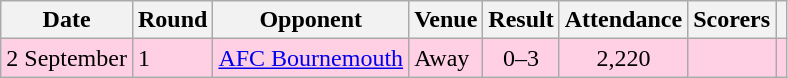<table class="wikitable">
<tr>
<th>Date</th>
<th>Round</th>
<th>Opponent</th>
<th>Venue</th>
<th>Result</th>
<th>Attendance</th>
<th>Scorers</th>
<th></th>
</tr>
<tr bgcolor = "#ffd0e3">
<td>2 September</td>
<td>1</td>
<td><a href='#'>AFC Bournemouth</a></td>
<td>Away</td>
<td align="center">0–3</td>
<td align="center">2,220</td>
<td></td>
<td></td>
</tr>
</table>
